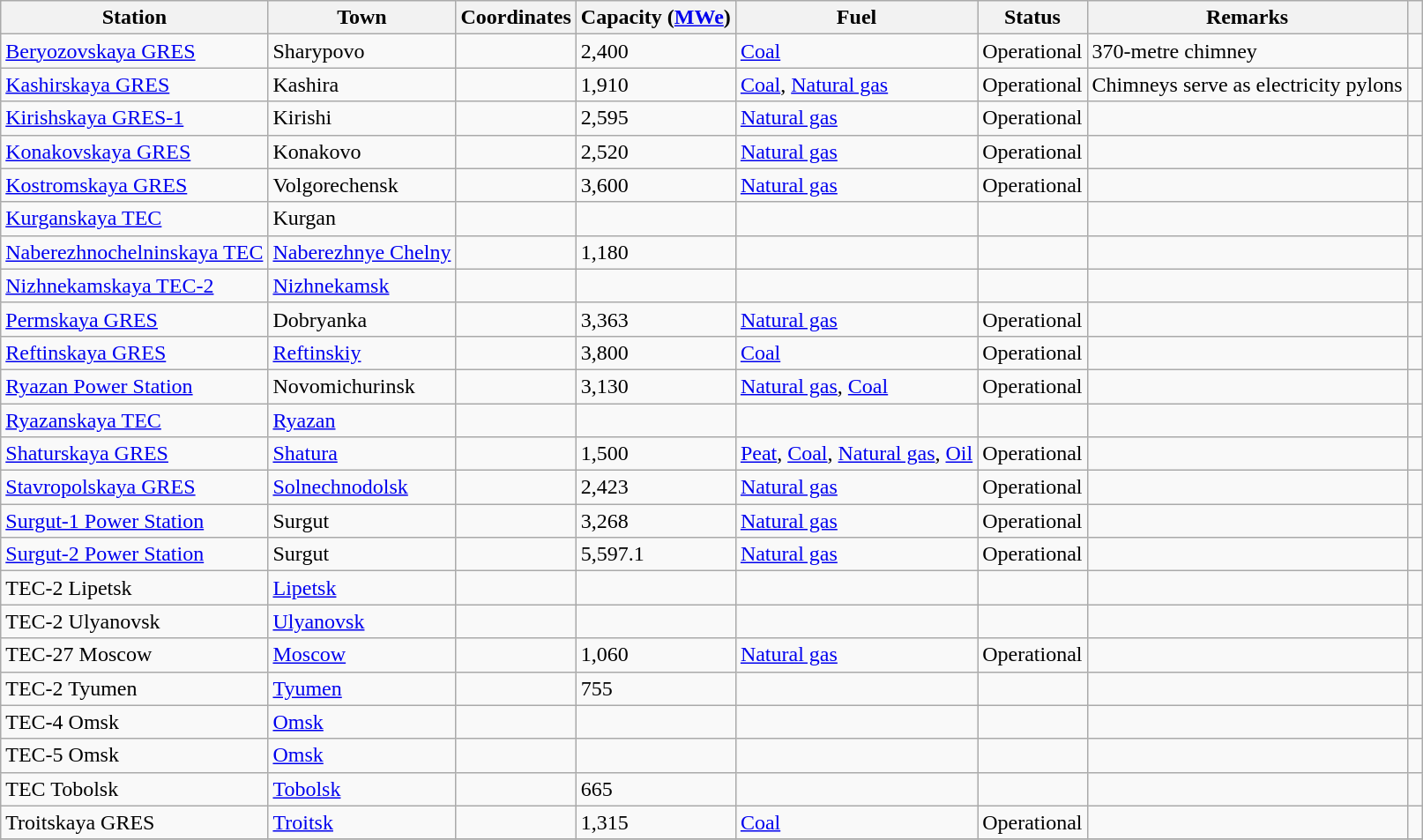<table class="wikitable sortable">
<tr>
<th>Station</th>
<th>Town</th>
<th>Coordinates</th>
<th>Capacity (<a href='#'>MWe</a>)</th>
<th>Fuel</th>
<th>Status</th>
<th>Remarks</th>
<th></th>
</tr>
<tr>
<td><a href='#'>Beryozovskaya GRES</a></td>
<td>Sharypovo</td>
<td></td>
<td>2,400</td>
<td><a href='#'>Coal</a></td>
<td>Operational</td>
<td>370-metre chimney</td>
<td> </td>
</tr>
<tr>
<td><a href='#'>Kashirskaya GRES</a></td>
<td>Kashira</td>
<td></td>
<td>1,910</td>
<td><a href='#'>Coal</a>, <a href='#'>Natural gas</a></td>
<td>Operational</td>
<td>Chimneys serve as electricity pylons</td>
<td></td>
</tr>
<tr>
<td><a href='#'>Kirishskaya GRES-1</a></td>
<td>Kirishi</td>
<td></td>
<td>2,595</td>
<td><a href='#'>Natural gas</a></td>
<td>Operational</td>
<td></td>
<td></td>
</tr>
<tr>
<td><a href='#'>Konakovskaya GRES</a></td>
<td>Konakovo</td>
<td></td>
<td>2,520</td>
<td><a href='#'>Natural gas</a></td>
<td>Operational</td>
<td> </td>
<td> </td>
</tr>
<tr>
<td><a href='#'>Kostromskaya GRES</a></td>
<td>Volgorechensk</td>
<td></td>
<td>3,600</td>
<td><a href='#'>Natural gas</a></td>
<td>Operational</td>
<td> </td>
<td> </td>
</tr>
<tr>
<td><a href='#'>Kurganskaya TEC</a></td>
<td>Kurgan</td>
<td></td>
<td></td>
<td></td>
<td></td>
<td></td>
<td></td>
</tr>
<tr>
<td><a href='#'>Naberezhnochelninskaya TEC</a></td>
<td><a href='#'>Naberezhnye Chelny</a></td>
<td></td>
<td>1,180</td>
<td></td>
<td></td>
<td></td>
<td></td>
</tr>
<tr>
<td><a href='#'>Nizhnekamskaya TEC-2</a></td>
<td><a href='#'>Nizhnekamsk</a></td>
<td></td>
<td></td>
<td></td>
<td></td>
<td></td>
<td></td>
</tr>
<tr>
<td><a href='#'>Permskaya GRES</a></td>
<td>Dobryanka</td>
<td></td>
<td>3,363</td>
<td><a href='#'>Natural gas</a></td>
<td>Operational</td>
<td></td>
<td></td>
</tr>
<tr>
<td><a href='#'>Reftinskaya GRES</a></td>
<td><a href='#'>Reftinskiy</a></td>
<td></td>
<td>3,800</td>
<td><a href='#'>Coal</a></td>
<td>Operational</td>
<td></td>
<td></td>
</tr>
<tr>
<td><a href='#'>Ryazan Power Station</a></td>
<td>Novomichurinsk</td>
<td></td>
<td>3,130</td>
<td><a href='#'>Natural gas</a>, <a href='#'>Coal</a></td>
<td>Operational</td>
<td></td>
<td></td>
</tr>
<tr>
<td><a href='#'>Ryazanskaya TEC</a></td>
<td><a href='#'>Ryazan</a></td>
<td></td>
<td></td>
<td></td>
<td></td>
<td></td>
<td></td>
</tr>
<tr>
<td><a href='#'>Shaturskaya GRES</a></td>
<td><a href='#'>Shatura</a></td>
<td></td>
<td>1,500</td>
<td><a href='#'>Peat</a>, <a href='#'>Coal</a>, <a href='#'>Natural gas</a>, <a href='#'>Oil</a></td>
<td>Operational</td>
<td></td>
<td></td>
</tr>
<tr>
<td><a href='#'>Stavropolskaya GRES</a></td>
<td><a href='#'>Solnechnodolsk</a></td>
<td></td>
<td>2,423</td>
<td><a href='#'>Natural gas</a></td>
<td>Operational</td>
<td></td>
<td></td>
</tr>
<tr>
<td><a href='#'>Surgut-1 Power Station</a></td>
<td>Surgut</td>
<td></td>
<td>3,268</td>
<td><a href='#'>Natural gas</a></td>
<td>Operational</td>
<td> </td>
<td> </td>
</tr>
<tr>
<td><a href='#'>Surgut-2 Power Station</a></td>
<td>Surgut</td>
<td></td>
<td>5,597.1</td>
<td><a href='#'>Natural gas</a></td>
<td>Operational</td>
<td> </td>
<td> </td>
</tr>
<tr>
<td>TEC-2 Lipetsk</td>
<td><a href='#'>Lipetsk</a></td>
<td></td>
<td></td>
<td></td>
<td></td>
<td></td>
<td></td>
</tr>
<tr>
<td>TEC-2 Ulyanovsk</td>
<td><a href='#'>Ulyanovsk</a></td>
<td></td>
<td></td>
<td></td>
<td></td>
<td></td>
<td></td>
</tr>
<tr>
<td>TEC-27 Moscow</td>
<td><a href='#'>Moscow</a></td>
<td></td>
<td>1,060</td>
<td><a href='#'>Natural gas</a></td>
<td>Operational</td>
<td></td>
<td></td>
</tr>
<tr>
<td>TEC-2 Tyumen</td>
<td><a href='#'>Tyumen</a></td>
<td></td>
<td>755</td>
<td></td>
<td></td>
<td></td>
<td></td>
</tr>
<tr>
<td>TEC-4 Omsk</td>
<td><a href='#'>Omsk</a></td>
<td></td>
<td></td>
<td></td>
<td></td>
<td></td>
<td></td>
</tr>
<tr>
<td>TEC-5 Omsk</td>
<td><a href='#'>Omsk</a></td>
<td></td>
<td></td>
<td></td>
<td></td>
<td></td>
<td></td>
</tr>
<tr>
<td>TEC Tobolsk</td>
<td><a href='#'>Tobolsk</a></td>
<td></td>
<td>665</td>
<td></td>
<td></td>
<td></td>
<td></td>
</tr>
<tr>
<td>Troitskaya GRES</td>
<td><a href='#'>Troitsk</a></td>
<td></td>
<td>1,315</td>
<td><a href='#'>Coal</a></td>
<td>Operational</td>
<td></td>
<td></td>
</tr>
<tr>
</tr>
</table>
